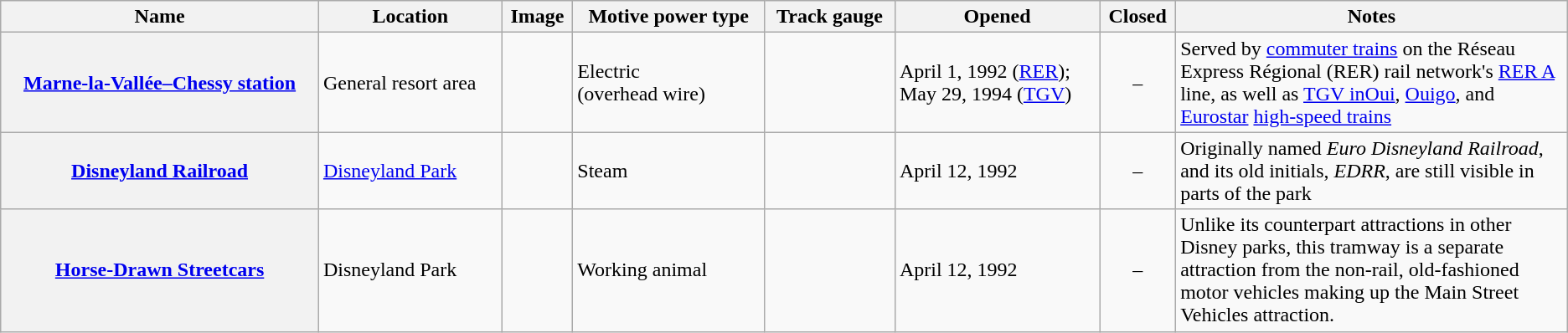<table Class="wikitable plainrowheaders">
<tr>
<th scope="col">Name</th>
<th scope="col">Location</th>
<th scope="col">Image</th>
<th scope="col">Motive power type</th>
<th scope="col">Track gauge</th>
<th scope="col">Opened</th>
<th scope="col">Closed</th>
<th scope="col" width=25%>Notes</th>
</tr>
<tr>
<th scope="row"><a href='#'>Marne-la-Vallée–Chessy station</a></th>
<td>General resort area</td>
<td></td>
<td>Electric<br>(overhead wire)</td>
<td></td>
<td>April 1, 1992 (<a href='#'>RER</a>);<br>May 29, 1994 (<a href='#'>TGV</a>)</td>
<td style="text-align:center;">–</td>
<td>Served by <a href='#'>commuter trains</a> on the Réseau Express Régional (RER) rail network's <a href='#'>RER A</a> line, as well as <a href='#'>TGV inOui</a>, <a href='#'>Ouigo</a>, and <a href='#'>Eurostar</a> <a href='#'>high-speed trains</a></td>
</tr>
<tr>
<th scope="row"><a href='#'>Disneyland Railroad</a></th>
<td><a href='#'>Disneyland Park</a></td>
<td></td>
<td>Steam</td>
<td></td>
<td>April 12, 1992</td>
<td style="text-align:center;">–</td>
<td>Originally named <em>Euro Disneyland Railroad</em>, and its old initials, <em>EDRR</em>, are still visible in parts of the park</td>
</tr>
<tr>
<th scope="row"><a href='#'>Horse-Drawn Streetcars</a></th>
<td>Disneyland Park</td>
<td></td>
<td>Working animal</td>
<td></td>
<td>April 12, 1992</td>
<td style="text-align:center;">–</td>
<td>Unlike its counterpart attractions in other Disney parks, this tramway is a separate attraction from the non-rail, old-fashioned motor vehicles making up the Main Street Vehicles attraction.</td>
</tr>
</table>
